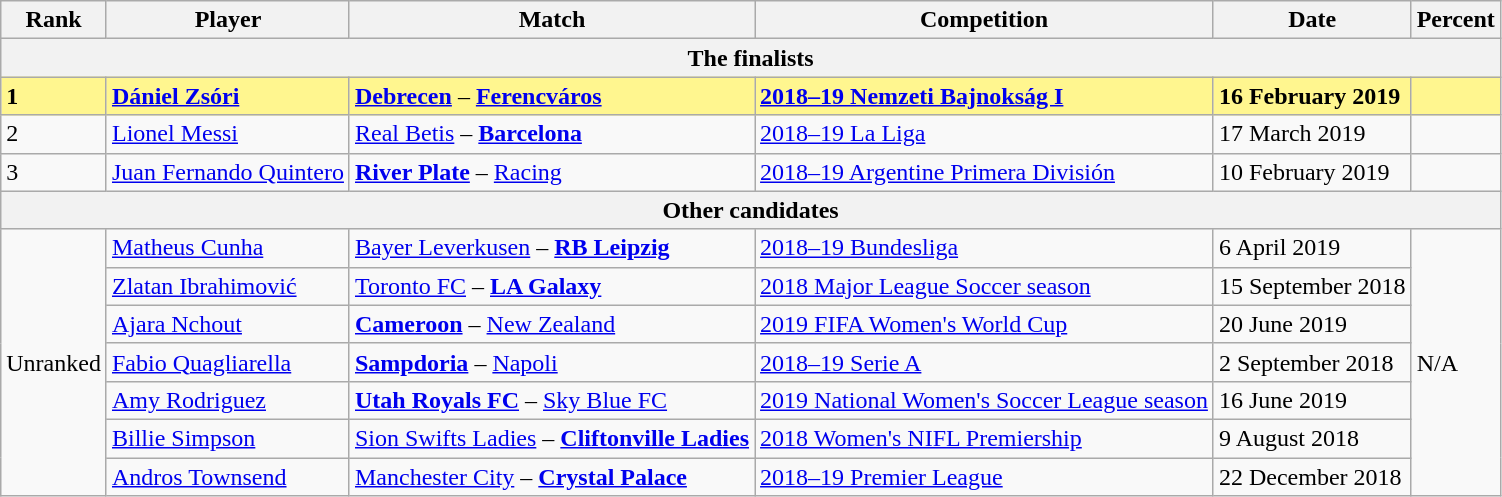<table class="wikitable">
<tr>
<th>Rank</th>
<th>Player</th>
<th>Match</th>
<th>Competition</th>
<th>Date</th>
<th>Percent</th>
</tr>
<tr>
<th colspan="7">The finalists</th>
</tr>
<tr style="background-color: #FFF68F;">
<td><strong>1</strong></td>
<td> <strong><a href='#'>Dániel Zsóri</a></strong></td>
<td><strong><a href='#'>Debrecen</a></strong> – <strong><a href='#'>Ferencváros</a></strong></td>
<td><strong><a href='#'>2018–19 Nemzeti Bajnokság I</a></strong></td>
<td><strong>16 February 2019</strong></td>
<td></td>
</tr>
<tr>
<td>2</td>
<td> <a href='#'>Lionel Messi</a></td>
<td><a href='#'>Real Betis</a> – <strong><a href='#'>Barcelona</a></strong></td>
<td><a href='#'>2018–19 La Liga</a></td>
<td>17 March 2019</td>
<td></td>
</tr>
<tr>
<td>3</td>
<td> <a href='#'>Juan Fernando Quintero</a></td>
<td><strong><a href='#'>River Plate</a></strong> – <a href='#'>Racing</a></td>
<td><a href='#'>2018–19 Argentine Primera División</a></td>
<td>10 February 2019</td>
<td></td>
</tr>
<tr>
<th colspan="7">Other candidates</th>
</tr>
<tr>
<td rowspan="7">Unranked</td>
<td> <a href='#'>Matheus Cunha</a></td>
<td><a href='#'>Bayer Leverkusen</a> – <strong><a href='#'>RB Leipzig</a></strong></td>
<td><a href='#'>2018–19 Bundesliga</a></td>
<td>6 April 2019</td>
<td rowspan="7">N/A</td>
</tr>
<tr>
<td> <a href='#'>Zlatan Ibrahimović</a></td>
<td><a href='#'>Toronto FC</a> – <strong><a href='#'>LA Galaxy</a></strong></td>
<td><a href='#'>2018 Major League Soccer season</a></td>
<td>15 September 2018</td>
</tr>
<tr>
<td> <a href='#'>Ajara Nchout</a></td>
<td><strong><a href='#'>Cameroon</a></strong> – <a href='#'>New Zealand</a></td>
<td><a href='#'>2019 FIFA Women's World Cup</a></td>
<td>20 June 2019</td>
</tr>
<tr>
<td> <a href='#'>Fabio Quagliarella</a></td>
<td><strong><a href='#'>Sampdoria</a></strong> – <a href='#'>Napoli</a></td>
<td><a href='#'>2018–19 Serie A</a></td>
<td>2 September 2018</td>
</tr>
<tr>
<td> <a href='#'>Amy Rodriguez</a></td>
<td><strong><a href='#'>Utah Royals FC</a></strong> – <a href='#'>Sky Blue FC</a></td>
<td><a href='#'>2019 National Women's Soccer League season</a></td>
<td>16 June 2019</td>
</tr>
<tr>
<td> <a href='#'>Billie Simpson</a></td>
<td><a href='#'>Sion Swifts Ladies</a> – <strong><a href='#'>Cliftonville Ladies</a></strong></td>
<td><a href='#'>2018 Women's NIFL Premiership</a></td>
<td>9 August 2018</td>
</tr>
<tr>
<td> <a href='#'>Andros Townsend</a></td>
<td><a href='#'>Manchester City</a> – <strong><a href='#'>Crystal Palace</a></strong></td>
<td><a href='#'>2018–19 Premier League</a></td>
<td>22 December 2018</td>
</tr>
</table>
